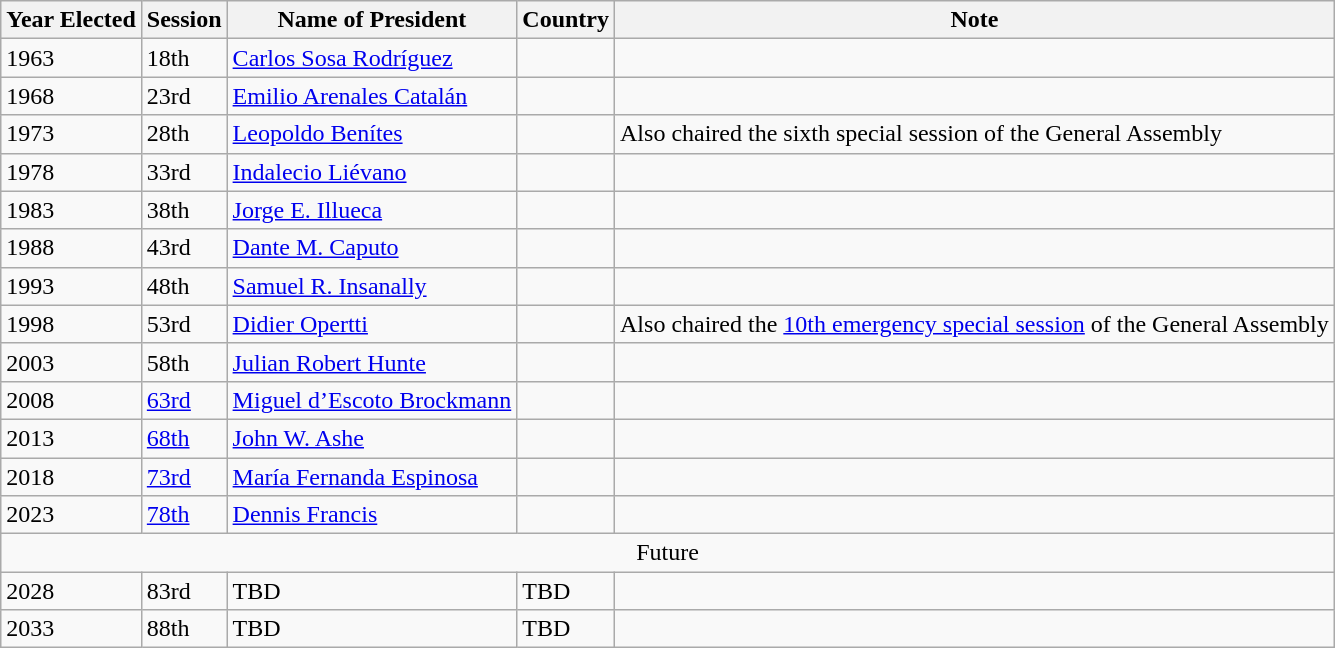<table class="wikitable sortable">
<tr>
<th>Year Elected</th>
<th>Session</th>
<th>Name of President</th>
<th>Country</th>
<th>Note</th>
</tr>
<tr>
<td>1963</td>
<td>18th</td>
<td><a href='#'>Carlos Sosa Rodríguez</a></td>
<td></td>
<td></td>
</tr>
<tr>
<td>1968</td>
<td>23rd</td>
<td><a href='#'>Emilio Arenales Catalán</a></td>
<td></td>
<td></td>
</tr>
<tr>
<td>1973</td>
<td>28th</td>
<td><a href='#'>Leopoldo Benítes</a></td>
<td></td>
<td>Also chaired the sixth special session of the General Assembly</td>
</tr>
<tr>
<td>1978</td>
<td>33rd</td>
<td><a href='#'>Indalecio Liévano</a></td>
<td></td>
<td></td>
</tr>
<tr>
<td>1983</td>
<td>38th</td>
<td><a href='#'>Jorge E. Illueca</a></td>
<td></td>
<td></td>
</tr>
<tr>
<td>1988</td>
<td>43rd</td>
<td><a href='#'>Dante M. Caputo</a></td>
<td></td>
<td></td>
</tr>
<tr>
<td>1993</td>
<td>48th</td>
<td><a href='#'>Samuel R. Insanally</a></td>
<td></td>
<td></td>
</tr>
<tr>
<td>1998</td>
<td>53rd</td>
<td><a href='#'>Didier Opertti</a></td>
<td></td>
<td>Also chaired the <a href='#'>10th emergency special session</a> of the General Assembly</td>
</tr>
<tr>
<td>2003</td>
<td>58th</td>
<td><a href='#'>Julian Robert Hunte</a></td>
<td></td>
<td></td>
</tr>
<tr>
<td>2008</td>
<td><a href='#'>63rd</a></td>
<td><a href='#'>Miguel d’Escoto Brockmann</a></td>
<td></td>
<td></td>
</tr>
<tr>
<td>2013</td>
<td><a href='#'>68th</a></td>
<td><a href='#'>John W. Ashe</a></td>
<td></td>
<td></td>
</tr>
<tr>
<td>2018</td>
<td><a href='#'>73rd</a></td>
<td><a href='#'>María Fernanda Espinosa</a></td>
<td></td>
<td></td>
</tr>
<tr>
<td>2023</td>
<td><a href='#'>78th</a></td>
<td><a href='#'>Dennis Francis</a></td>
<td></td>
<td></td>
</tr>
<tr>
<td colspan="5" style="text-align: center;">Future</td>
</tr>
<tr>
<td>2028</td>
<td>83rd</td>
<td>TBD</td>
<td>TBD</td>
<td></td>
</tr>
<tr>
<td>2033</td>
<td>88th</td>
<td>TBD</td>
<td>TBD</td>
<td></td>
</tr>
</table>
